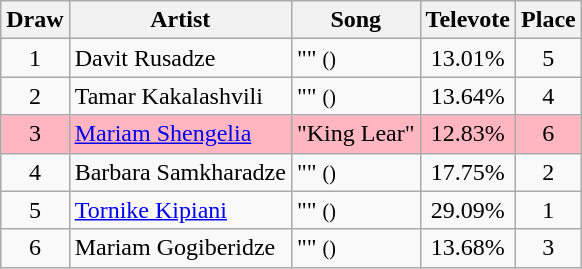<table class="sortable wikitable" style="margin: 1em auto 1em auto; text-align:center;">
<tr>
<th>Draw</th>
<th>Artist</th>
<th>Song</th>
<th>Televote</th>
<th>Place</th>
</tr>
<tr>
<td>1</td>
<td align="left">Davit Rusadze</td>
<td align="left">"" <small>()</small></td>
<td>13.01%</td>
<td>5</td>
</tr>
<tr>
<td>2</td>
<td align="left">Tamar Kakalashvili</td>
<td align="left">"" <small>()</small></td>
<td>13.64%</td>
<td>4</td>
</tr>
<tr style="background:lightpink;">
<td>3</td>
<td align="left"><a href='#'>Mariam Shengelia</a></td>
<td align="left">"King Lear"</td>
<td>12.83%</td>
<td>6</td>
</tr>
<tr>
<td>4</td>
<td align="left">Barbara Samkharadze</td>
<td align="left">"" <small>()</small></td>
<td>17.75%</td>
<td>2</td>
</tr>
<tr>
<td>5</td>
<td align="left"><a href='#'>Tornike Kipiani</a></td>
<td align="left">"" <small>()</small></td>
<td>29.09%</td>
<td>1</td>
</tr>
<tr>
<td>6</td>
<td align="left">Mariam Gogiberidze</td>
<td align="left">"" <small>()</small></td>
<td>13.68%</td>
<td>3</td>
</tr>
</table>
